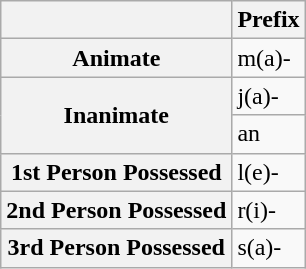<table class="wikitable">
<tr>
<th></th>
<th>Prefix</th>
</tr>
<tr>
<th>Animate</th>
<td>m(a)-</td>
</tr>
<tr>
<th rowspan="2">Inanimate</th>
<td>j(a)-</td>
</tr>
<tr>
<td>an</td>
</tr>
<tr>
<th>1st Person Possessed</th>
<td>l(e)-</td>
</tr>
<tr>
<th>2nd Person Possessed</th>
<td>r(i)-</td>
</tr>
<tr>
<th>3rd Person Possessed</th>
<td>s(a)-</td>
</tr>
</table>
